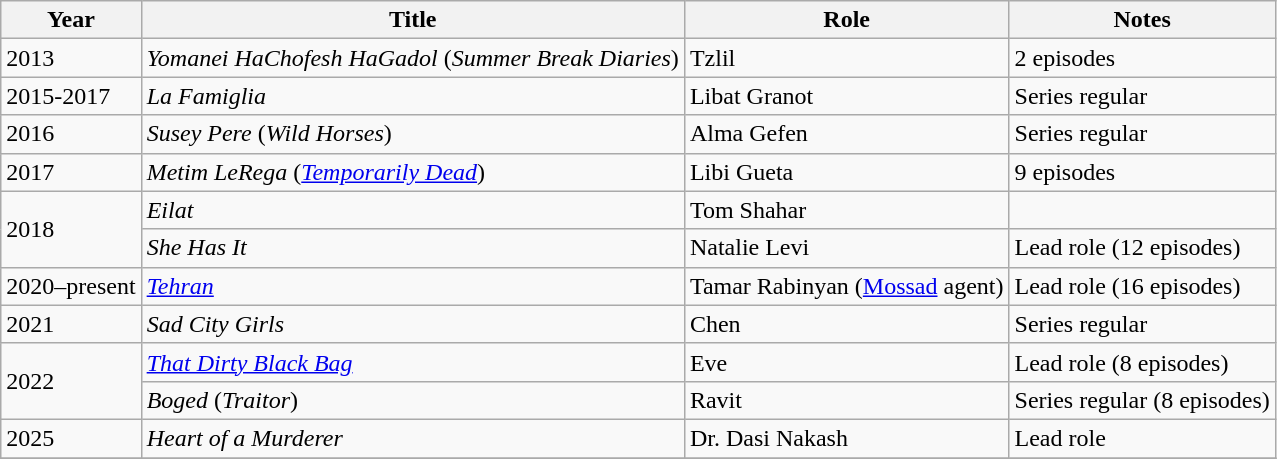<table class="wikitable sortable">
<tr>
<th>Year</th>
<th>Title</th>
<th>Role</th>
<th class="unsortable">Notes</th>
</tr>
<tr>
<td>2013</td>
<td><em>Yomanei HaChofesh HaGadol</em> (<em>Summer Break Diaries</em>)</td>
<td>Tzlil</td>
<td>2 episodes</td>
</tr>
<tr>
<td>2015-2017</td>
<td><em>La Famiglia</em></td>
<td>Libat Granot</td>
<td>Series regular</td>
</tr>
<tr>
<td>2016</td>
<td><em>Susey Pere</em> (<em>Wild Horses</em>)</td>
<td>Alma Gefen</td>
<td>Series regular</td>
</tr>
<tr>
<td>2017</td>
<td><em>Metim LeRega</em> (<em><a href='#'>Temporarily Dead</a></em>)</td>
<td>Libi Gueta</td>
<td>9 episodes</td>
</tr>
<tr>
<td rowspan=2>2018</td>
<td><em>Eilat</em></td>
<td>Tom Shahar</td>
<td></td>
</tr>
<tr>
<td><em>She Has It</em></td>
<td>Natalie Levi</td>
<td>Lead role (12 episodes)</td>
</tr>
<tr>
<td>2020–present</td>
<td><em><a href='#'>Tehran</a></em></td>
<td>Tamar Rabinyan (<a href='#'>Mossad</a> agent)</td>
<td>Lead role (16 episodes)</td>
</tr>
<tr>
<td>2021</td>
<td><em>Sad City Girls</em></td>
<td>Chen</td>
<td>Series regular</td>
</tr>
<tr>
<td rowspan=2>2022</td>
<td><em><a href='#'>That Dirty Black Bag</a></em></td>
<td>Eve</td>
<td>Lead role (8 episodes)</td>
</tr>
<tr>
<td><em>Boged</em> (<em>Traitor</em>)</td>
<td>Ravit</td>
<td>Series regular (8 episodes)</td>
</tr>
<tr>
<td>2025</td>
<td><em>Heart of a Murderer</em></td>
<td>Dr. Dasi Nakash</td>
<td>Lead role</td>
</tr>
<tr>
</tr>
</table>
